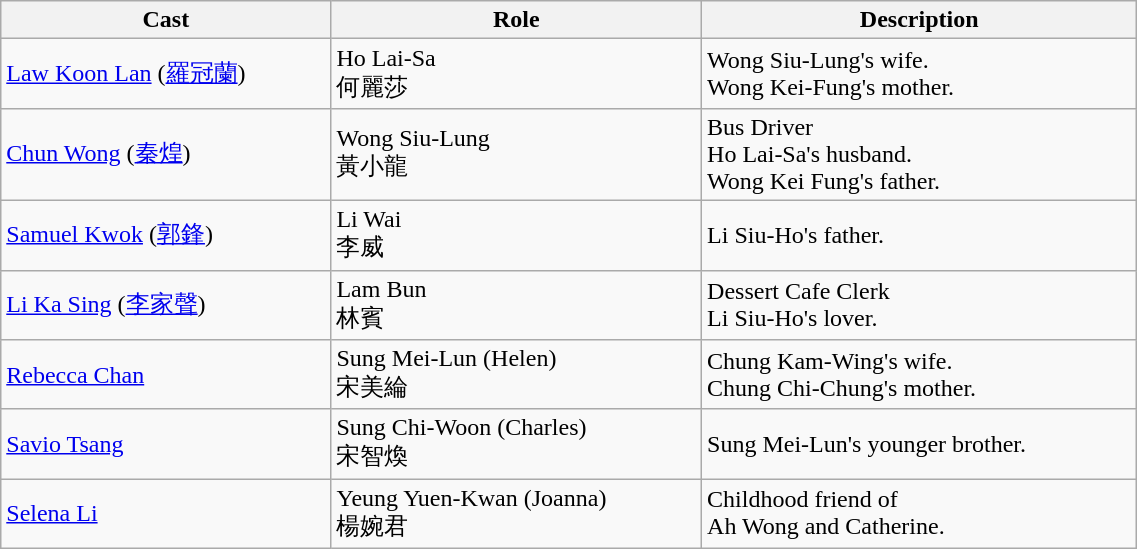<table class="wikitable" width="60%">
<tr>
<th>Cast</th>
<th>Role</th>
<th>Description</th>
</tr>
<tr>
<td><a href='#'>Law Koon Lan</a> (<a href='#'>羅冠蘭</a>)</td>
<td>Ho Lai-Sa <br> 何麗莎</td>
<td>Wong Siu-Lung's wife. <br> Wong Kei-Fung's mother.</td>
</tr>
<tr>
<td><a href='#'>Chun Wong</a> (<a href='#'>秦煌</a>)</td>
<td>Wong Siu-Lung <br> 黃小龍</td>
<td>Bus Driver <br> Ho Lai-Sa's husband. <br> Wong Kei Fung's father.</td>
</tr>
<tr>
<td><a href='#'>Samuel Kwok</a> (<a href='#'>郭鋒</a>)</td>
<td>Li Wai <br> 李威</td>
<td>Li Siu-Ho's father.</td>
</tr>
<tr>
<td><a href='#'>Li Ka Sing</a> (<a href='#'>李家聲</a>)</td>
<td>Lam Bun <br> 林賓</td>
<td>Dessert Cafe Clerk <br> Li Siu-Ho's lover.</td>
</tr>
<tr>
<td><a href='#'>Rebecca Chan</a></td>
<td>Sung Mei-Lun (Helen) <br> 宋美綸</td>
<td>Chung Kam-Wing's wife. <br> Chung Chi-Chung's mother.</td>
</tr>
<tr>
<td><a href='#'>Savio Tsang</a></td>
<td>Sung Chi-Woon (Charles) <br> 宋智煥</td>
<td>Sung Mei-Lun's younger brother.</td>
</tr>
<tr>
<td><a href='#'>Selena Li</a></td>
<td>Yeung Yuen-Kwan (Joanna) <br> 楊婉君</td>
<td>Childhood friend of <br> Ah Wong and Catherine.</td>
</tr>
</table>
